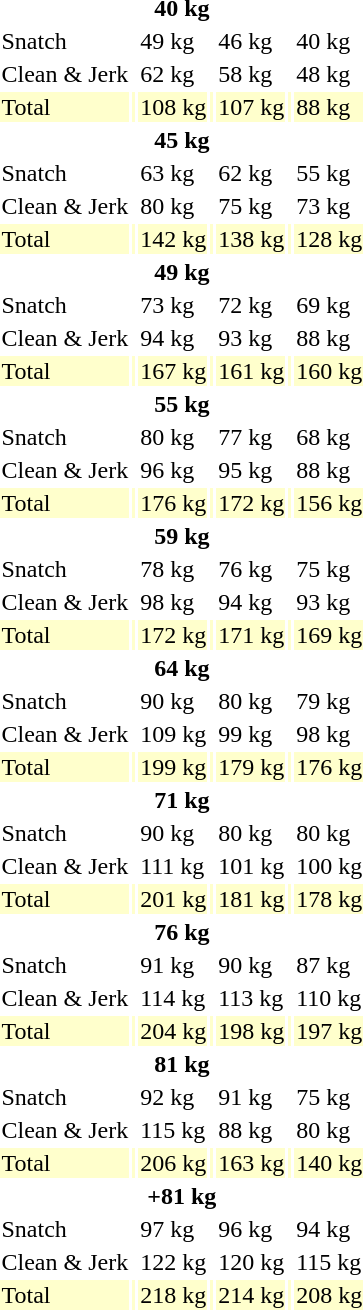<table>
<tr>
<th colspan=7>40 kg</th>
</tr>
<tr>
<td>Snatch</td>
<td></td>
<td>49 kg</td>
<td></td>
<td>46 kg</td>
<td></td>
<td>40 kg</td>
</tr>
<tr>
<td>Clean & Jerk</td>
<td></td>
<td>62 kg</td>
<td></td>
<td>58 kg</td>
<td></td>
<td>48 kg</td>
</tr>
<tr bgcolor=ffffcc>
<td>Total</td>
<td></td>
<td>108 kg</td>
<td></td>
<td>107 kg</td>
<td></td>
<td>88 kg</td>
</tr>
<tr>
<th colspan=7>45 kg</th>
</tr>
<tr>
<td>Snatch</td>
<td></td>
<td>63 kg</td>
<td></td>
<td>62 kg</td>
<td></td>
<td>55 kg</td>
</tr>
<tr>
<td>Clean & Jerk</td>
<td></td>
<td>80 kg</td>
<td></td>
<td>75 kg</td>
<td></td>
<td>73 kg</td>
</tr>
<tr bgcolor=ffffcc>
<td>Total</td>
<td></td>
<td>142 kg</td>
<td></td>
<td>138 kg</td>
<td></td>
<td>128 kg</td>
</tr>
<tr>
<th colspan=7>49 kg</th>
</tr>
<tr>
<td>Snatch</td>
<td></td>
<td>73 kg</td>
<td></td>
<td>72 kg</td>
<td></td>
<td>69 kg</td>
</tr>
<tr>
<td>Clean & Jerk</td>
<td></td>
<td>94 kg</td>
<td></td>
<td>93 kg</td>
<td></td>
<td>88 kg</td>
</tr>
<tr bgcolor=ffffcc>
<td>Total</td>
<td></td>
<td>167 kg</td>
<td></td>
<td>161 kg</td>
<td></td>
<td>160 kg</td>
</tr>
<tr>
<th colspan=7>55 kg</th>
</tr>
<tr>
<td>Snatch</td>
<td></td>
<td>80 kg</td>
<td></td>
<td>77 kg</td>
<td></td>
<td>68 kg</td>
</tr>
<tr>
<td>Clean & Jerk</td>
<td></td>
<td>96 kg</td>
<td></td>
<td>95 kg</td>
<td></td>
<td>88 kg</td>
</tr>
<tr bgcolor=ffffcc>
<td>Total</td>
<td></td>
<td>176 kg</td>
<td></td>
<td>172 kg</td>
<td></td>
<td>156 kg</td>
</tr>
<tr>
<th colspan=7>59 kg</th>
</tr>
<tr>
<td>Snatch</td>
<td></td>
<td>78 kg</td>
<td></td>
<td>76 kg</td>
<td></td>
<td>75 kg</td>
</tr>
<tr>
<td>Clean & Jerk</td>
<td></td>
<td>98 kg</td>
<td></td>
<td>94 kg</td>
<td></td>
<td>93 kg</td>
</tr>
<tr bgcolor=ffffcc>
<td>Total</td>
<td></td>
<td>172 kg</td>
<td></td>
<td>171 kg</td>
<td></td>
<td>169 kg</td>
</tr>
<tr>
<th colspan=7>64 kg</th>
</tr>
<tr>
<td>Snatch</td>
<td></td>
<td>90 kg</td>
<td></td>
<td>80 kg</td>
<td></td>
<td>79 kg</td>
</tr>
<tr>
<td>Clean & Jerk</td>
<td></td>
<td>109 kg</td>
<td></td>
<td>99 kg</td>
<td></td>
<td>98 kg</td>
</tr>
<tr bgcolor=ffffcc>
<td>Total</td>
<td></td>
<td>199 kg</td>
<td></td>
<td>179 kg</td>
<td></td>
<td>176 kg</td>
</tr>
<tr>
<th colspan=7>71 kg</th>
</tr>
<tr>
<td>Snatch</td>
<td></td>
<td>90 kg</td>
<td></td>
<td>80 kg</td>
<td></td>
<td>80 kg</td>
</tr>
<tr>
<td>Clean & Jerk</td>
<td></td>
<td>111 kg</td>
<td></td>
<td>101 kg</td>
<td></td>
<td>100 kg</td>
</tr>
<tr bgcolor=ffffcc>
<td>Total</td>
<td></td>
<td>201 kg</td>
<td></td>
<td>181 kg</td>
<td></td>
<td>178 kg</td>
</tr>
<tr>
<th colspan=7>76 kg</th>
</tr>
<tr>
<td>Snatch</td>
<td></td>
<td>91 kg</td>
<td></td>
<td>90 kg</td>
<td></td>
<td>87 kg</td>
</tr>
<tr>
<td>Clean & Jerk</td>
<td></td>
<td>114 kg</td>
<td></td>
<td>113 kg</td>
<td></td>
<td>110 kg</td>
</tr>
<tr bgcolor=ffffcc>
<td>Total</td>
<td></td>
<td>204 kg</td>
<td></td>
<td>198 kg</td>
<td></td>
<td>197 kg</td>
</tr>
<tr>
<th colspan=7>81 kg</th>
</tr>
<tr>
<td>Snatch</td>
<td></td>
<td>92 kg</td>
<td></td>
<td>91 kg</td>
<td></td>
<td>75 kg</td>
</tr>
<tr>
<td>Clean & Jerk</td>
<td></td>
<td>115 kg</td>
<td></td>
<td>88 kg</td>
<td></td>
<td>80 kg</td>
</tr>
<tr bgcolor=ffffcc>
<td>Total</td>
<td></td>
<td>206 kg</td>
<td></td>
<td>163 kg</td>
<td></td>
<td>140 kg</td>
</tr>
<tr>
<th colspan=7>+81 kg</th>
</tr>
<tr>
<td>Snatch</td>
<td></td>
<td>97 kg</td>
<td></td>
<td>96 kg</td>
<td></td>
<td>94 kg</td>
</tr>
<tr>
<td>Clean & Jerk</td>
<td></td>
<td>122 kg</td>
<td></td>
<td>120 kg</td>
<td></td>
<td>115 kg</td>
</tr>
<tr bgcolor=ffffcc>
<td>Total</td>
<td></td>
<td>218 kg</td>
<td></td>
<td>214 kg</td>
<td></td>
<td>208 kg</td>
</tr>
</table>
